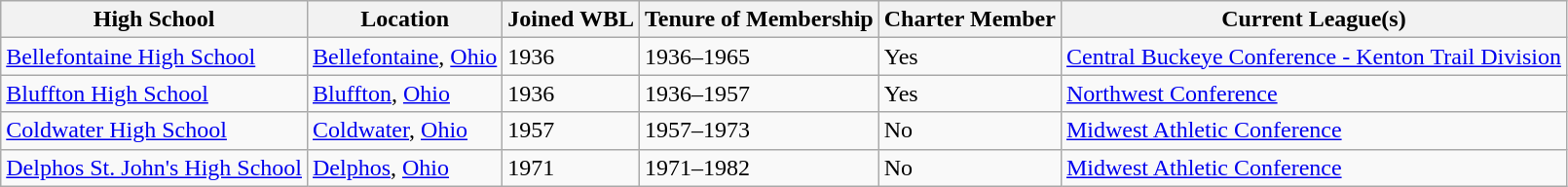<table class="wikitable" style="text-align: left;">
<tr>
<th>High School</th>
<th>Location</th>
<th>Joined WBL</th>
<th>Tenure of Membership</th>
<th>Charter Member</th>
<th>Current League(s)</th>
</tr>
<tr>
<td><a href='#'>Bellefontaine High School</a></td>
<td><a href='#'>Bellefontaine</a>, <a href='#'>Ohio</a></td>
<td>1936</td>
<td>1936–1965</td>
<td>Yes</td>
<td><a href='#'>Central Buckeye Conference - Kenton Trail Division</a></td>
</tr>
<tr>
<td><a href='#'>Bluffton High School</a></td>
<td><a href='#'>Bluffton</a>, <a href='#'>Ohio</a></td>
<td>1936</td>
<td>1936–1957</td>
<td>Yes</td>
<td><a href='#'>Northwest Conference</a></td>
</tr>
<tr>
<td><a href='#'>Coldwater High School</a></td>
<td><a href='#'>Coldwater</a>, <a href='#'>Ohio</a></td>
<td>1957</td>
<td>1957–1973</td>
<td>No</td>
<td><a href='#'>Midwest Athletic Conference</a></td>
</tr>
<tr>
<td><a href='#'>Delphos St. John's High School</a></td>
<td><a href='#'>Delphos</a>, <a href='#'>Ohio</a></td>
<td>1971</td>
<td>1971–1982</td>
<td>No</td>
<td><a href='#'>Midwest Athletic Conference</a></td>
</tr>
</table>
